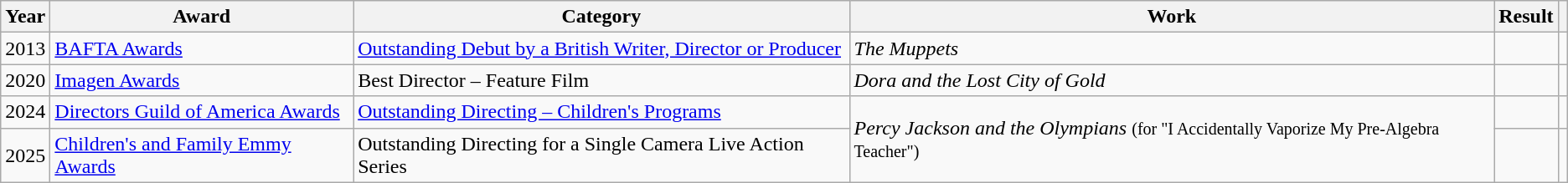<table class="wikitable">
<tr>
<th>Year</th>
<th>Award</th>
<th>Category</th>
<th>Work</th>
<th>Result</th>
<th></th>
</tr>
<tr>
<td>2013</td>
<td><a href='#'>BAFTA Awards</a></td>
<td><a href='#'>Outstanding Debut by a British Writer, Director or Producer</a></td>
<td><em>The Muppets</em></td>
<td></td>
<td style="text-align:center;"></td>
</tr>
<tr>
<td>2020</td>
<td><a href='#'>Imagen Awards</a></td>
<td>Best Director – Feature Film</td>
<td><em>Dora and the Lost City of Gold</em></td>
<td></td>
<td style="text-align:center;"></td>
</tr>
<tr>
<td>2024</td>
<td><a href='#'>Directors Guild of America Awards</a></td>
<td><a href='#'>Outstanding Directing – Children's Programs</a></td>
<td rowspan="2"><em>Percy Jackson and the Olympians</em> <small>(for "I Accidentally Vaporize My Pre-Algebra Teacher")</small></td>
<td></td>
<td style="text-align:center;"></td>
</tr>
<tr>
<td>2025</td>
<td><a href='#'>Children's and Family Emmy Awards</a></td>
<td>Outstanding Directing for a Single Camera Live Action Series</td>
<td></td>
<td style="text-align:center;"></td>
</tr>
</table>
